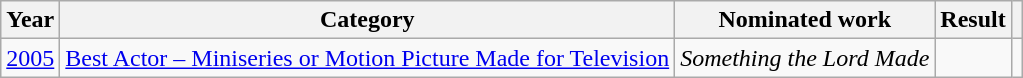<table class="wikitable">
<tr>
<th>Year</th>
<th>Category</th>
<th>Nominated work</th>
<th>Result</th>
<th scope="col" class="unsortable"></th>
</tr>
<tr>
<td><a href='#'>2005</a></td>
<td><a href='#'>Best Actor – Miniseries or Motion Picture Made for Television</a></td>
<td><em>Something the Lord Made</em></td>
<td></td>
<td style="text-align: center;"></td>
</tr>
</table>
